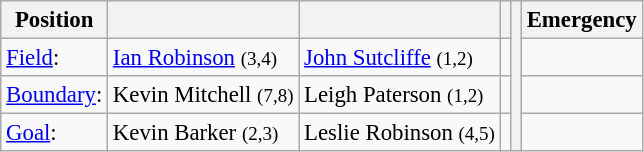<table class="wikitable" style="font-size: 95%;">
<tr>
<th>Position</th>
<th></th>
<th></th>
<th></th>
<th rowspan="4"></th>
<th>Emergency</th>
</tr>
<tr>
<td><a href='#'>Field</a>:</td>
<td><a href='#'>Ian Robinson</a> <small>(3,4)</small></td>
<td><a href='#'>John Sutcliffe</a> <small>(1,2)</small></td>
<td></td>
<td></td>
</tr>
<tr>
<td><a href='#'>Boundary</a>:</td>
<td>Kevin Mitchell <small>(7,8)</small></td>
<td>Leigh Paterson <small>(1,2)</small></td>
<td></td>
<td></td>
</tr>
<tr>
<td><a href='#'>Goal</a>:</td>
<td>Kevin Barker <small>(2,3)</small></td>
<td>Leslie Robinson <small>(4,5)</small></td>
<td></td>
<td></td>
</tr>
</table>
